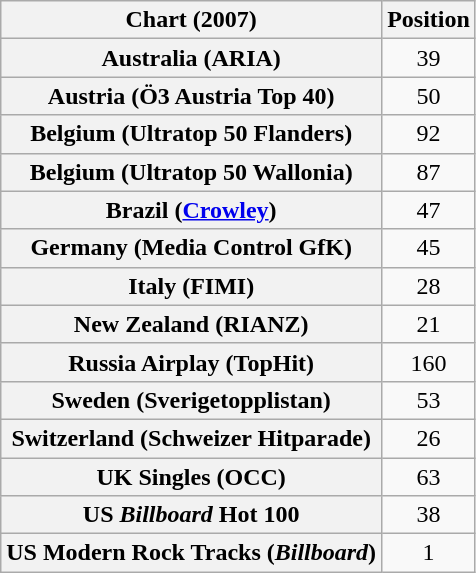<table class="wikitable sortable plainrowheaders" style="text-align:center">
<tr>
<th scope="col">Chart (2007)</th>
<th scope="col">Position</th>
</tr>
<tr>
<th scope="row">Australia (ARIA)</th>
<td>39</td>
</tr>
<tr>
<th scope="row">Austria (Ö3 Austria Top 40)</th>
<td>50</td>
</tr>
<tr>
<th scope="row">Belgium (Ultratop 50 Flanders)</th>
<td>92</td>
</tr>
<tr>
<th scope="row">Belgium (Ultratop 50 Wallonia)</th>
<td>87</td>
</tr>
<tr>
<th scope="row">Brazil (<a href='#'>Crowley</a>)</th>
<td>47</td>
</tr>
<tr>
<th scope="row">Germany (Media Control GfK)</th>
<td>45</td>
</tr>
<tr>
<th scope="row">Italy (FIMI)</th>
<td>28</td>
</tr>
<tr>
<th scope="row">New Zealand (RIANZ)</th>
<td>21</td>
</tr>
<tr>
<th scope="row">Russia Airplay (TopHit)</th>
<td>160</td>
</tr>
<tr>
<th scope="row">Sweden (Sverigetopplistan)</th>
<td>53</td>
</tr>
<tr>
<th scope="row">Switzerland (Schweizer Hitparade)</th>
<td>26</td>
</tr>
<tr>
<th scope="row">UK Singles (OCC)</th>
<td>63</td>
</tr>
<tr>
<th scope="row">US <em>Billboard</em> Hot 100</th>
<td>38</td>
</tr>
<tr>
<th scope="row">US Modern Rock Tracks (<em>Billboard</em>)</th>
<td style="text-align:center;">1</td>
</tr>
</table>
